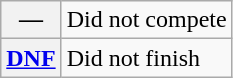<table class="wikitable">
<tr>
<th scope="row">—</th>
<td>Did not compete</td>
</tr>
<tr>
<th scope="row"><a href='#'>DNF</a></th>
<td>Did not finish</td>
</tr>
</table>
